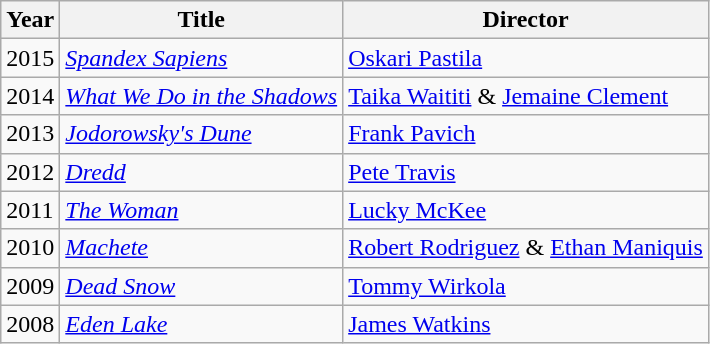<table class="wikitable">
<tr>
<th>Year</th>
<th>Title</th>
<th>Director</th>
</tr>
<tr>
<td>2015</td>
<td><em><a href='#'>Spandex Sapiens</a></em></td>
<td><a href='#'>Oskari Pastila</a></td>
</tr>
<tr>
<td>2014</td>
<td><em><a href='#'>What We Do in the Shadows</a></em></td>
<td><a href='#'>Taika Waititi</a> & <a href='#'>Jemaine Clement</a></td>
</tr>
<tr>
<td>2013</td>
<td><em><a href='#'>Jodorowsky's Dune</a></em></td>
<td><a href='#'>Frank Pavich</a></td>
</tr>
<tr>
<td>2012</td>
<td><em><a href='#'>Dredd</a></em></td>
<td><a href='#'>Pete Travis</a></td>
</tr>
<tr>
<td>2011</td>
<td><a href='#'><em>The Woman</em></a></td>
<td><a href='#'>Lucky McKee</a></td>
</tr>
<tr>
<td>2010</td>
<td><a href='#'><em>Machete</em></a></td>
<td><a href='#'>Robert Rodriguez</a> & <a href='#'>Ethan Maniquis</a></td>
</tr>
<tr>
<td>2009</td>
<td><em><a href='#'>Dead Snow</a></em></td>
<td><a href='#'>Tommy Wirkola</a></td>
</tr>
<tr>
<td>2008</td>
<td><em><a href='#'>Eden Lake</a></em></td>
<td><a href='#'>James Watkins</a></td>
</tr>
</table>
